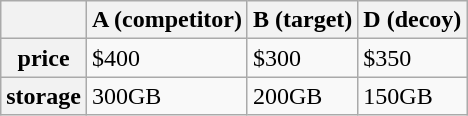<table class="wikitable">
<tr>
<th></th>
<th>A (competitor)</th>
<th>B (target)</th>
<th>D (decoy)</th>
</tr>
<tr>
<th>price</th>
<td>$400</td>
<td>$300</td>
<td>$350</td>
</tr>
<tr>
<th>storage</th>
<td>300GB</td>
<td>200GB</td>
<td>150GB</td>
</tr>
</table>
